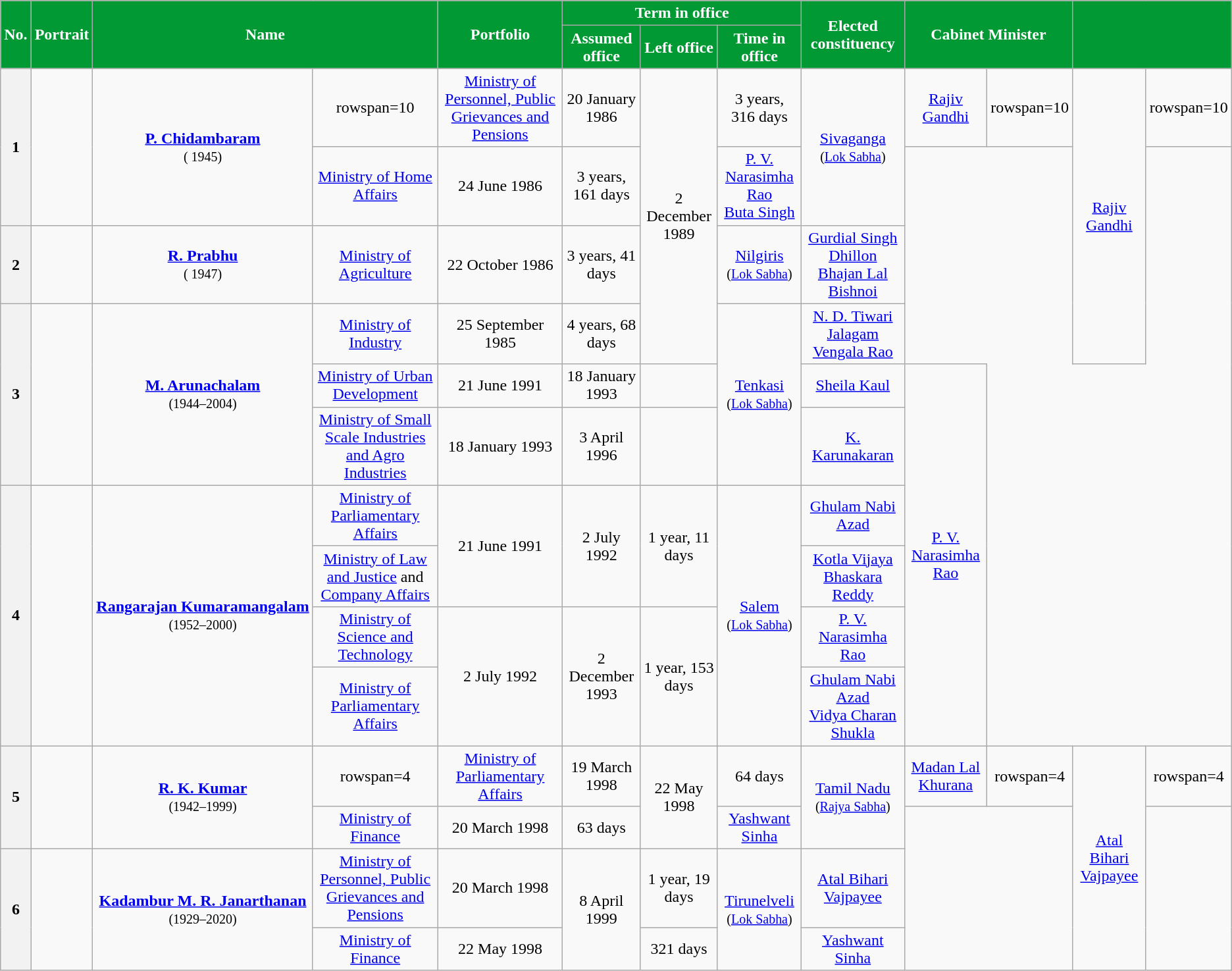<table class="wikitable sortable" style="text-align:center;">
<tr>
<th rowspan=2 style="background-color:#009933;color:white">No.</th>
<th rowspan=2 style="background-color:#009933;color:white">Portrait</th>
<th rowspan=2 colspan=2 style="background-color:#009933;color:white">Name<br></th>
<th rowspan=2 style="background-color:#009933;color:white">Portfolio</th>
<th colspan=3 style="background-color:#009933;color:white">Term in office</th>
<th rowspan=2 style="background-color:#009933;color:white">Elected constituency<br></th>
<th rowspan=2 colspan=2 style="background-color:#009933;color:white">Cabinet Minister</th>
<th rowspan=2 colspan=2 style="background-color:#009933;color:white"><a href='#'></a></th>
</tr>
<tr>
<th style="background-color:#009933;color:white">Assumed office</th>
<th style="background-color:#009933;color:white">Left office</th>
<th style="background-color:#009933;color:white">Time in office</th>
</tr>
<tr>
<th rowspan=2>1</th>
<td rowspan=2></td>
<td rowspan=2><strong><a href='#'>P. Chidambaram</a></strong><br><small>( 1945)</small></td>
<td>rowspan=10 </td>
<td><a href='#'>Ministry of Personnel, Public Grievances and Pensions</a></td>
<td>20 January 1986</td>
<td rowspan=4>2 December 1989</td>
<td>3 years, 316 days</td>
<td rowspan=2><a href='#'>Sivaganga</a><br><small>(<a href='#'>Lok Sabha</a>)</small></td>
<td><a href='#'>Rajiv Gandhi</a></td>
<td>rowspan=10 </td>
<td rowspan=4><a href='#'>Rajiv Gandhi</a></td>
<td>rowspan=10 </td>
</tr>
<tr>
<td><a href='#'>Ministry of Home Affairs</a></td>
<td>24 June 1986</td>
<td>3 years, 161 days</td>
<td><a href='#'>P. V. Narasimha Rao</a><br><a href='#'>Buta Singh</a></td>
</tr>
<tr>
<th>2</th>
<td></td>
<td><strong><a href='#'>R. Prabhu</a></strong><br><small>( 1947)</small></td>
<td><a href='#'>Ministry of Agriculture</a></td>
<td>22 October 1986</td>
<td>3 years, 41 days</td>
<td><a href='#'>Nilgiris</a><br><small>(<a href='#'>Lok Sabha</a>)</small></td>
<td><a href='#'>Gurdial Singh Dhillon</a><br><a href='#'>Bhajan Lal Bishnoi</a></td>
</tr>
<tr>
<th rowspan=3>3</th>
<td rowspan=3></td>
<td rowspan=3><strong><a href='#'>M. Arunachalam</a></strong><br><small>(1944–2004)</small></td>
<td><a href='#'>Ministry of Industry</a></td>
<td>25 September 1985</td>
<td>4 years, 68 days</td>
<td rowspan=3><a href='#'>Tenkasi</a><br><small>(<a href='#'>Lok Sabha</a>)</small></td>
<td><a href='#'>N. D. Tiwari</a><br><a href='#'>Jalagam Vengala Rao</a></td>
</tr>
<tr>
<td><a href='#'>Ministry of Urban Development</a></td>
<td>21 June 1991</td>
<td>18 January 1993</td>
<td></td>
<td><a href='#'>Sheila Kaul</a></td>
<td rowspan=6><a href='#'>P. V. Narasimha Rao</a></td>
</tr>
<tr>
<td><a href='#'>Ministry of Small Scale Industries and Agro Industries</a></td>
<td>18 January 1993</td>
<td>3 April 1996</td>
<td></td>
<td><a href='#'>K. Karunakaran</a></td>
</tr>
<tr>
<th rowspan=4>4</th>
<td rowspan=4></td>
<td rowspan=4><strong><a href='#'>Rangarajan&nbsp;Kumaramangalam</a></strong><br><small>(1952–2000)</small></td>
<td><a href='#'>Ministry of Parliamentary Affairs</a></td>
<td rowspan=2>21 June 1991</td>
<td rowspan=2>2 July 1992</td>
<td rowspan=2>1 year, 11 days</td>
<td rowspan=4><a href='#'>Salem</a><br><small>(<a href='#'>Lok Sabha</a>)</small></td>
<td><a href='#'>Ghulam Nabi Azad</a></td>
</tr>
<tr>
<td><a href='#'>Ministry of Law and Justice</a> and <a href='#'>Company Affairs</a></td>
<td><a href='#'>Kotla Vijaya Bhaskara Reddy</a></td>
</tr>
<tr>
<td><a href='#'>Ministry of Science and Technology</a></td>
<td rowspan=2>2 July 1992</td>
<td rowspan=2>2 December 1993</td>
<td rowspan=2>1 year, 153 days</td>
<td><a href='#'>P. V. Narasimha Rao</a></td>
</tr>
<tr>
<td><a href='#'>Ministry of Parliamentary Affairs</a></td>
<td><a href='#'>Ghulam Nabi Azad</a><br><a href='#'>Vidya Charan Shukla</a></td>
</tr>
<tr>
<th rowspan=2>5</th>
<td rowspan=2></td>
<td rowspan=2><strong><a href='#'>R. K. Kumar</a></strong><br><small>(1942–1999)</small></td>
<td>rowspan=4 </td>
<td><a href='#'>Ministry of Parliamentary Affairs</a></td>
<td>19 March 1998</td>
<td rowspan=2>22 May 1998</td>
<td>64 days</td>
<td rowspan=2><a href='#'>Tamil Nadu</a><br><small>(<a href='#'>Rajya Sabha</a>)</small></td>
<td><a href='#'>Madan Lal Khurana</a></td>
<td>rowspan=4 </td>
<td rowspan=4><a href='#'>Atal Bihari Vajpayee</a></td>
<td>rowspan=4 </td>
</tr>
<tr>
<td><a href='#'>Ministry of Finance</a></td>
<td>20 March 1998</td>
<td>63 days</td>
<td><a href='#'>Yashwant Sinha</a></td>
</tr>
<tr>
<th rowspan=2>6</th>
<td rowspan=2></td>
<td rowspan=2><strong><a href='#'>Kadambur M. R. Janarthanan</a></strong><br><small>(1929–2020)</small></td>
<td><a href='#'>Ministry of Personnel, Public Grievances and Pensions</a></td>
<td>20 March 1998</td>
<td rowspan=2>8 April 1999</td>
<td>1 year, 19 days</td>
<td rowspan=2><a href='#'>Tirunelveli</a><br><small>(<a href='#'>Lok Sabha</a>)</small></td>
<td><a href='#'>Atal Bihari Vajpayee</a></td>
</tr>
<tr>
<td><a href='#'>Ministry of Finance</a></td>
<td>22 May 1998</td>
<td>321 days</td>
<td><a href='#'>Yashwant Sinha</a></td>
</tr>
</table>
